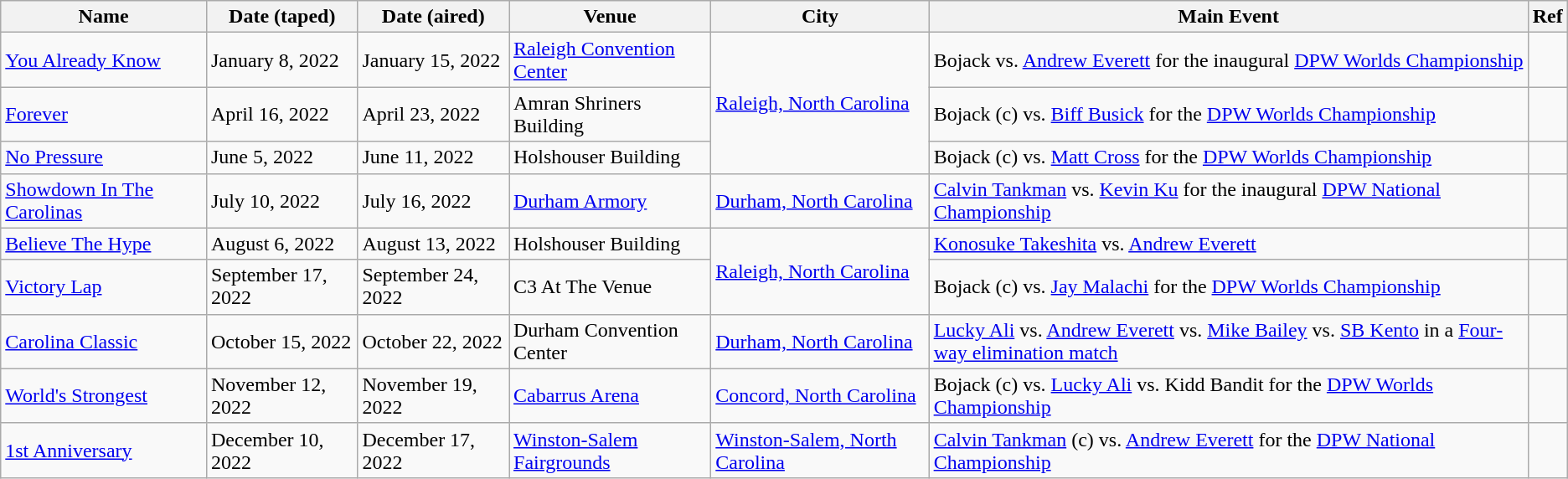<table class="wikitable">
<tr>
<th>Name</th>
<th>Date (taped)</th>
<th>Date (aired)</th>
<th>Venue</th>
<th>City</th>
<th>Main Event</th>
<th>Ref</th>
</tr>
<tr>
<td><a href='#'>You Already Know</a></td>
<td>January 8, 2022</td>
<td>January 15, 2022</td>
<td><a href='#'>Raleigh Convention Center</a></td>
<td rowspan="3"><a href='#'>Raleigh, North Carolina</a></td>
<td>Bojack vs. <a href='#'>Andrew Everett</a> for the inaugural <a href='#'>DPW Worlds Championship</a></td>
<td></td>
</tr>
<tr>
<td><a href='#'>Forever</a></td>
<td>April 16, 2022</td>
<td>April 23, 2022</td>
<td>Amran Shriners Building</td>
<td>Bojack (c) vs. <a href='#'>Biff Busick</a> for the <a href='#'>DPW Worlds Championship</a></td>
<td></td>
</tr>
<tr>
<td><a href='#'>No Pressure</a></td>
<td>June 5, 2022</td>
<td>June 11, 2022</td>
<td>Holshouser Building</td>
<td>Bojack (c) vs. <a href='#'>Matt Cross</a> for the <a href='#'>DPW Worlds Championship</a></td>
<td></td>
</tr>
<tr>
<td><a href='#'>Showdown In The Carolinas</a></td>
<td>July 10, 2022</td>
<td>July 16, 2022</td>
<td><a href='#'>Durham Armory</a></td>
<td><a href='#'>Durham, North Carolina</a></td>
<td><a href='#'>Calvin Tankman</a> vs. <a href='#'>Kevin Ku</a> for the inaugural <a href='#'>DPW National Championship</a></td>
<td></td>
</tr>
<tr>
<td><a href='#'>Believe The Hype</a></td>
<td>August 6, 2022</td>
<td>August 13, 2022</td>
<td>Holshouser Building</td>
<td rowspan="2"><a href='#'>Raleigh, North Carolina</a></td>
<td><a href='#'>Konosuke Takeshita</a> vs. <a href='#'>Andrew Everett</a></td>
<td></td>
</tr>
<tr>
<td><a href='#'>Victory Lap</a></td>
<td>September 17, 2022</td>
<td>September 24, 2022</td>
<td>C3 At The Venue</td>
<td>Bojack (c) vs. <a href='#'>Jay Malachi</a> for the <a href='#'>DPW Worlds Championship</a></td>
<td></td>
</tr>
<tr>
<td><a href='#'>Carolina Classic</a></td>
<td>October 15, 2022</td>
<td>October 22, 2022</td>
<td>Durham Convention Center</td>
<td><a href='#'>Durham, North Carolina</a></td>
<td><a href='#'>Lucky Ali</a> vs. <a href='#'>Andrew Everett</a> vs. <a href='#'>Mike Bailey</a> vs. <a href='#'>SB Kento</a> in a <a href='#'>Four-way elimination match</a></td>
<td></td>
</tr>
<tr>
<td><a href='#'>World's Strongest</a></td>
<td>November 12, 2022</td>
<td>November 19, 2022</td>
<td><a href='#'>Cabarrus Arena</a></td>
<td><a href='#'>Concord, North Carolina</a></td>
<td>Bojack (c) vs. <a href='#'>Lucky Ali</a> vs. Kidd Bandit for the <a href='#'>DPW Worlds Championship</a></td>
<td></td>
</tr>
<tr>
<td><a href='#'>1st Anniversary</a></td>
<td>December 10, 2022</td>
<td>December 17, 2022</td>
<td><a href='#'>Winston-Salem Fairgrounds</a></td>
<td><a href='#'>Winston-Salem, North Carolina</a></td>
<td><a href='#'>Calvin Tankman</a> (c) vs. <a href='#'>Andrew Everett</a> for the <a href='#'>DPW National Championship</a></td>
<td></td>
</tr>
</table>
